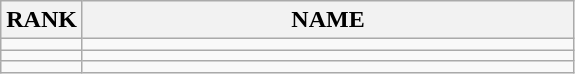<table class="wikitable">
<tr>
<th>RANK</th>
<th align="center" style="width: 20em">NAME</th>
</tr>
<tr>
<td align="center"></td>
<td></td>
</tr>
<tr>
<td align="center"></td>
<td></td>
</tr>
<tr>
<td align="center"></td>
<td></td>
</tr>
</table>
